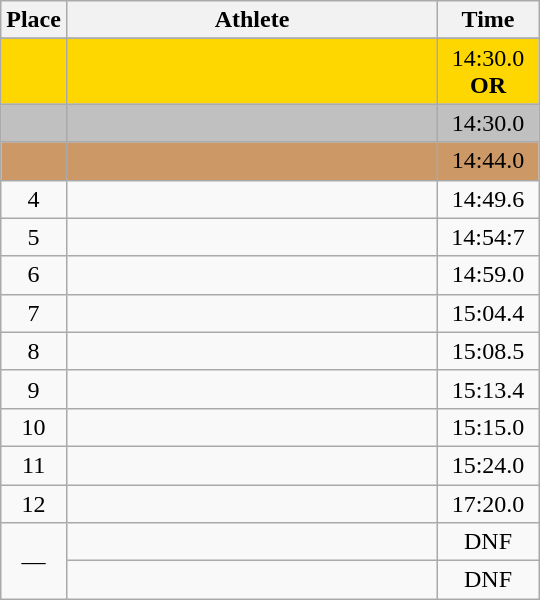<table class=wikitable style="text-align:center">
<tr>
<th width=20>Place</th>
<th width=240>Athlete</th>
<th width=60>Time</th>
</tr>
<tr>
</tr>
<tr bgcolor=gold>
<td></td>
<td align=left></td>
<td>14:30.0 <strong>OR</strong></td>
</tr>
<tr bgcolor=silver>
<td></td>
<td align=left></td>
<td>14:30.0</td>
</tr>
<tr bgcolor=cc9966>
<td></td>
<td align=left></td>
<td>14:44.0</td>
</tr>
<tr>
<td>4</td>
<td align=left></td>
<td>14:49.6</td>
</tr>
<tr>
<td>5</td>
<td align=left></td>
<td>14:54:7</td>
</tr>
<tr>
<td>6</td>
<td align=left></td>
<td>14:59.0</td>
</tr>
<tr>
<td>7</td>
<td align=left></td>
<td>15:04.4</td>
</tr>
<tr>
<td>8</td>
<td align=left></td>
<td>15:08.5</td>
</tr>
<tr>
<td>9</td>
<td align=left></td>
<td>15:13.4</td>
</tr>
<tr>
<td>10</td>
<td align=left></td>
<td>15:15.0</td>
</tr>
<tr>
<td>11</td>
<td align=left></td>
<td>15:24.0</td>
</tr>
<tr>
<td>12</td>
<td align=left></td>
<td>17:20.0</td>
</tr>
<tr>
<td rowspan=2>—</td>
<td align=left></td>
<td>DNF</td>
</tr>
<tr>
<td align=left></td>
<td>DNF</td>
</tr>
</table>
